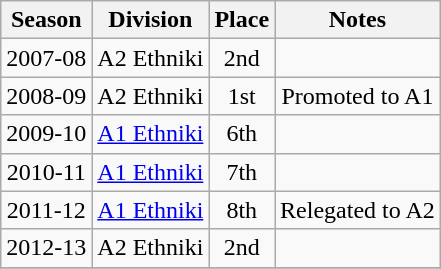<table class="wikitable" style="text-align:center">
<tr>
<th>Season</th>
<th>Division</th>
<th>Place</th>
<th>Notes</th>
</tr>
<tr>
<td>2007-08</td>
<td>A2 Ethniki</td>
<td>2nd</td>
<td></td>
</tr>
<tr>
<td>2008-09</td>
<td>A2 Ethniki</td>
<td>1st</td>
<td>Promoted to A1</td>
</tr>
<tr>
<td>2009-10</td>
<td><a href='#'>A1 Ethniki</a></td>
<td>6th</td>
<td></td>
</tr>
<tr>
<td>2010-11</td>
<td><a href='#'>A1 Ethniki</a></td>
<td>7th</td>
<td></td>
</tr>
<tr>
<td>2011-12</td>
<td><a href='#'>A1 Ethniki</a></td>
<td>8th</td>
<td>Relegated to A2</td>
</tr>
<tr>
<td>2012-13</td>
<td>A2 Ethniki</td>
<td>2nd</td>
<td></td>
</tr>
<tr>
</tr>
</table>
